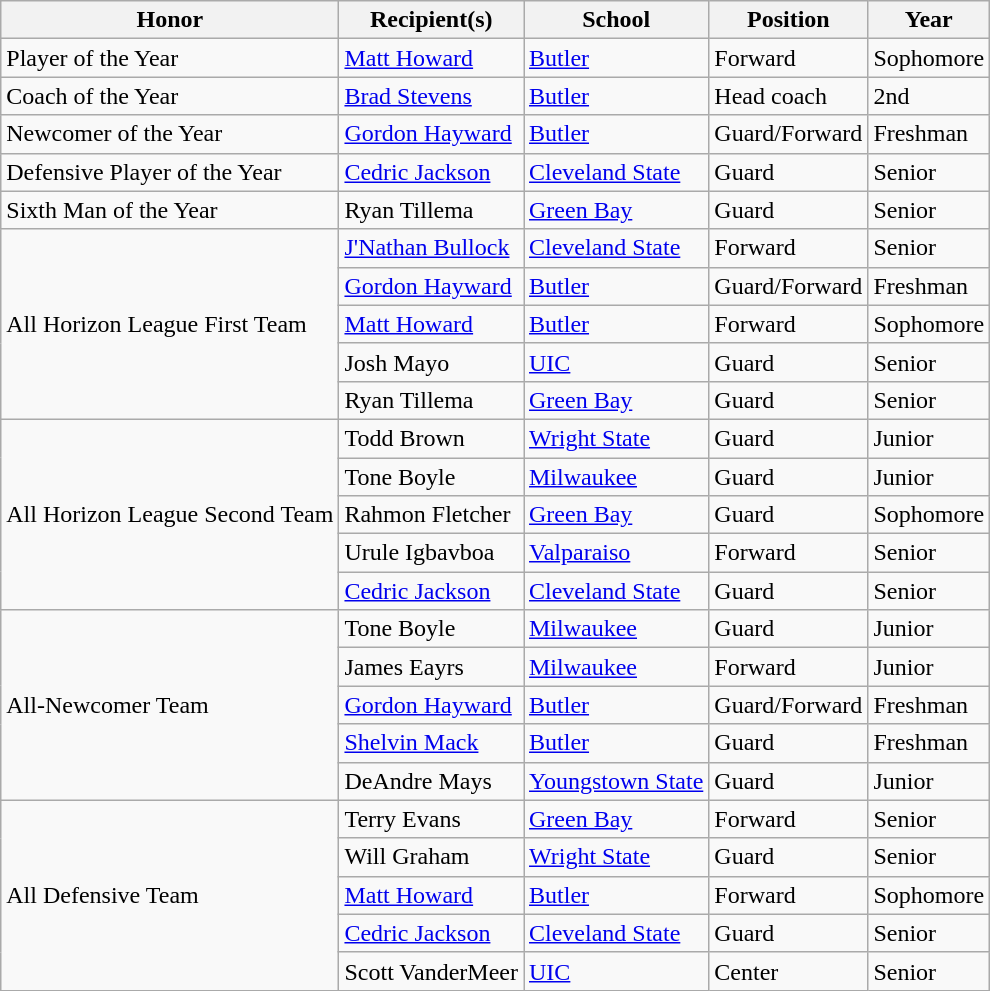<table class="wikitable" border="1">
<tr>
<th>Honor</th>
<th>Recipient(s)</th>
<th>School</th>
<th>Position</th>
<th>Year</th>
</tr>
<tr>
<td>Player of the Year</td>
<td><a href='#'>Matt Howard</a></td>
<td><a href='#'>Butler</a></td>
<td>Forward</td>
<td>Sophomore</td>
</tr>
<tr>
<td>Coach of the Year</td>
<td><a href='#'>Brad Stevens</a></td>
<td><a href='#'>Butler</a></td>
<td>Head coach</td>
<td>2nd</td>
</tr>
<tr>
<td>Newcomer of the Year</td>
<td><a href='#'>Gordon Hayward</a></td>
<td><a href='#'>Butler</a></td>
<td>Guard/Forward</td>
<td>Freshman</td>
</tr>
<tr>
<td>Defensive Player of the Year</td>
<td><a href='#'>Cedric Jackson</a></td>
<td><a href='#'>Cleveland State</a></td>
<td>Guard</td>
<td>Senior</td>
</tr>
<tr>
<td>Sixth Man of the Year</td>
<td>Ryan Tillema</td>
<td><a href='#'>Green Bay</a></td>
<td>Guard</td>
<td>Senior</td>
</tr>
<tr>
<td rowspan=5 valign=middle>All Horizon League First Team</td>
<td><a href='#'>J'Nathan Bullock</a></td>
<td><a href='#'>Cleveland State</a></td>
<td>Forward</td>
<td>Senior</td>
</tr>
<tr>
<td><a href='#'>Gordon Hayward</a></td>
<td><a href='#'>Butler</a></td>
<td>Guard/Forward</td>
<td>Freshman</td>
</tr>
<tr>
<td><a href='#'>Matt Howard</a></td>
<td><a href='#'>Butler</a></td>
<td>Forward</td>
<td>Sophomore</td>
</tr>
<tr>
<td>Josh Mayo</td>
<td><a href='#'>UIC</a></td>
<td>Guard</td>
<td>Senior</td>
</tr>
<tr>
<td>Ryan Tillema</td>
<td><a href='#'>Green Bay</a></td>
<td>Guard</td>
<td>Senior</td>
</tr>
<tr>
<td rowspan=5 valign=middle>All Horizon League Second Team</td>
<td>Todd Brown</td>
<td><a href='#'>Wright State</a></td>
<td>Guard</td>
<td>Junior</td>
</tr>
<tr>
<td>Tone Boyle</td>
<td><a href='#'>Milwaukee</a></td>
<td>Guard</td>
<td>Junior</td>
</tr>
<tr>
<td>Rahmon Fletcher</td>
<td><a href='#'>Green Bay</a></td>
<td>Guard</td>
<td>Sophomore</td>
</tr>
<tr>
<td>Urule Igbavboa</td>
<td><a href='#'>Valparaiso</a></td>
<td>Forward</td>
<td>Senior</td>
</tr>
<tr>
<td><a href='#'>Cedric Jackson</a></td>
<td><a href='#'>Cleveland State</a></td>
<td>Guard</td>
<td>Senior</td>
</tr>
<tr>
<td rowspan=5 valign=middle>All-Newcomer Team</td>
<td>Tone Boyle</td>
<td><a href='#'>Milwaukee</a></td>
<td>Guard</td>
<td>Junior</td>
</tr>
<tr>
<td>James Eayrs</td>
<td><a href='#'>Milwaukee</a></td>
<td>Forward</td>
<td>Junior</td>
</tr>
<tr>
<td><a href='#'>Gordon Hayward</a></td>
<td><a href='#'>Butler</a></td>
<td>Guard/Forward</td>
<td>Freshman</td>
</tr>
<tr>
<td><a href='#'>Shelvin Mack</a></td>
<td><a href='#'>Butler</a></td>
<td>Guard</td>
<td>Freshman</td>
</tr>
<tr>
<td>DeAndre Mays</td>
<td><a href='#'>Youngstown State</a></td>
<td>Guard</td>
<td>Junior</td>
</tr>
<tr>
<td rowspan=5 valign=middle>All Defensive Team</td>
<td>Terry Evans</td>
<td><a href='#'>Green Bay</a></td>
<td>Forward</td>
<td>Senior</td>
</tr>
<tr>
<td>Will Graham</td>
<td><a href='#'>Wright State</a></td>
<td>Guard</td>
<td>Senior</td>
</tr>
<tr>
<td><a href='#'>Matt Howard</a></td>
<td><a href='#'>Butler</a></td>
<td>Forward</td>
<td>Sophomore</td>
</tr>
<tr>
<td><a href='#'>Cedric Jackson</a></td>
<td><a href='#'>Cleveland State</a></td>
<td>Guard</td>
<td>Senior</td>
</tr>
<tr>
<td>Scott VanderMeer</td>
<td><a href='#'>UIC</a></td>
<td>Center</td>
<td>Senior</td>
</tr>
</table>
